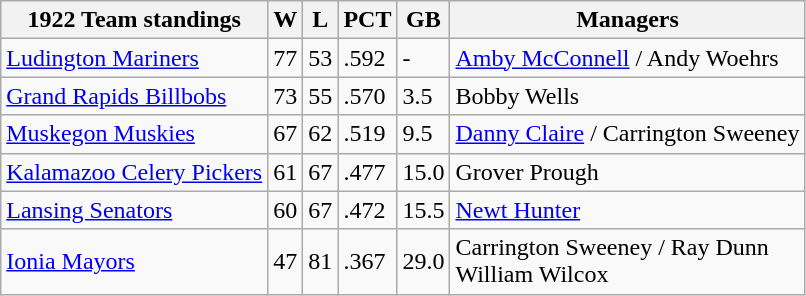<table class="wikitable">
<tr>
<th>1922 Team standings</th>
<th>W</th>
<th>L</th>
<th>PCT</th>
<th>GB</th>
<th>Managers</th>
</tr>
<tr>
<td><a href='#'>Ludington Mariners</a></td>
<td>77</td>
<td>53</td>
<td>.592</td>
<td>-</td>
<td><a href='#'>Amby McConnell</a> / Andy Woehrs</td>
</tr>
<tr>
<td><a href='#'>Grand Rapids Billbobs</a></td>
<td>73</td>
<td>55</td>
<td>.570</td>
<td>3.5</td>
<td>Bobby Wells</td>
</tr>
<tr>
<td><a href='#'>Muskegon Muskies</a></td>
<td>67</td>
<td>62</td>
<td>.519</td>
<td>9.5</td>
<td><a href='#'>Danny Claire</a> / Carrington Sweeney</td>
</tr>
<tr>
<td><a href='#'>Kalamazoo Celery Pickers</a></td>
<td>61</td>
<td>67</td>
<td>.477</td>
<td>15.0</td>
<td>Grover Prough</td>
</tr>
<tr>
<td><a href='#'>Lansing Senators</a></td>
<td>60</td>
<td>67</td>
<td>.472</td>
<td>15.5</td>
<td><a href='#'>Newt Hunter</a></td>
</tr>
<tr>
<td><a href='#'>Ionia Mayors</a></td>
<td>47</td>
<td>81</td>
<td>.367</td>
<td>29.0</td>
<td>Carrington Sweeney / Ray Dunn <br> William Wilcox</td>
</tr>
</table>
